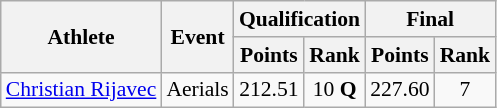<table class="wikitable" style="font-size:90%">
<tr>
<th rowspan="2">Athlete</th>
<th rowspan="2">Event</th>
<th colspan="2">Qualification</th>
<th colspan="2">Final</th>
</tr>
<tr>
<th>Points</th>
<th>Rank</th>
<th>Points</th>
<th>Rank</th>
</tr>
<tr>
<td><a href='#'>Christian Rijavec</a></td>
<td>Aerials</td>
<td align="center">212.51</td>
<td align="center">10 <strong>Q</strong></td>
<td align="center">227.60</td>
<td align="center">7</td>
</tr>
</table>
